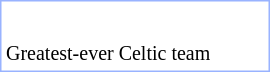<table style="float: right; margin-left: 1em; margin-bottom: 0.5em; width: 180px; border: #99B3FF solid 1px">
<tr>
<td><div><br>











</div></td>
</tr>
<tr>
<td><small>Greatest-ever Celtic team</small></td>
</tr>
</table>
